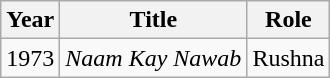<table class="wikitable sortable plainrowheaders">
<tr style="text-align:center;">
<th scope="col">Year</th>
<th scope="col">Title</th>
<th scope="col">Role</th>
</tr>
<tr>
<td>1973</td>
<td><em>Naam Kay Nawab</em></td>
<td>Rushna</td>
</tr>
</table>
